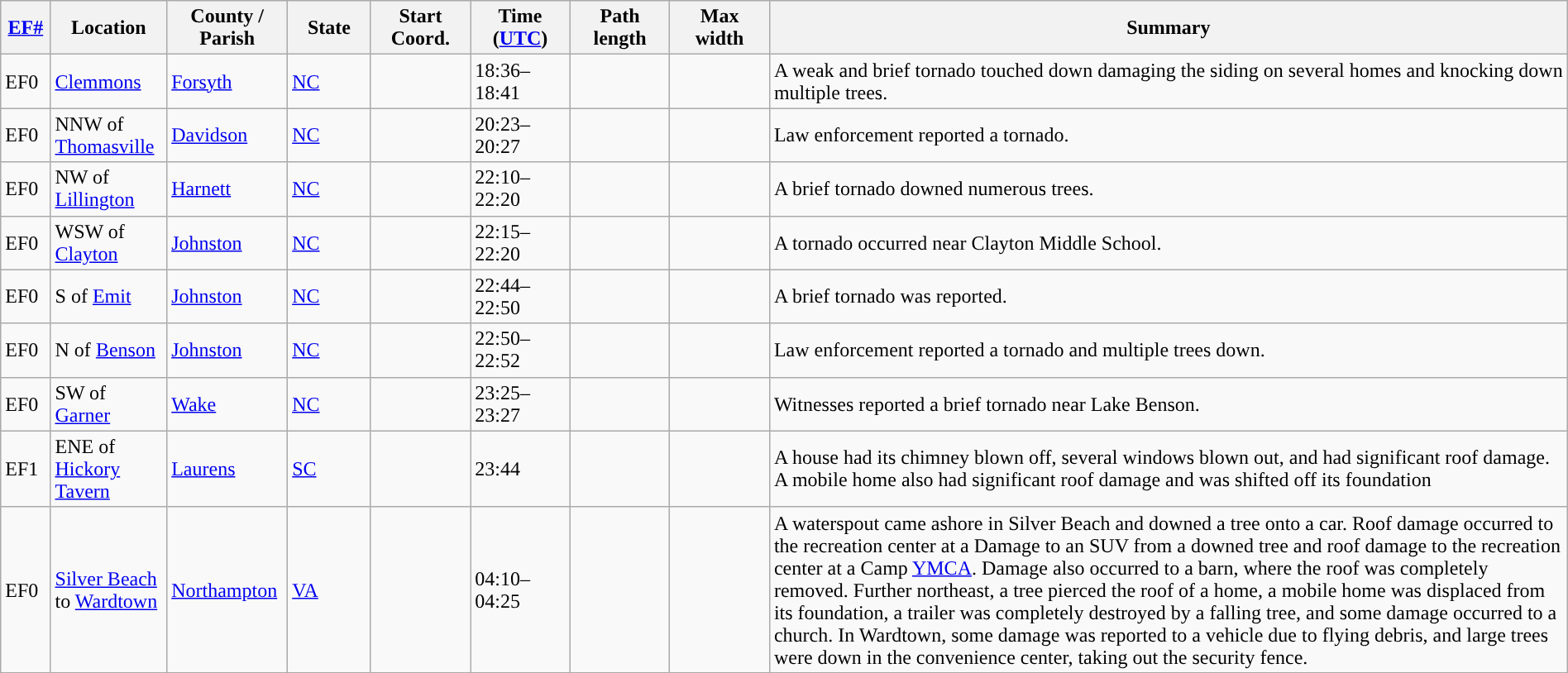<table class="wikitable sortable" style="width:100%;">
<tr>
<th scope="col"  style="width:3%; text-align:center;"><a href='#'>EF#</a></th>
<th scope="col"  style="width:7%; text-align:center;" class="unsortable">Location</th>
<th scope="col"  style="width:6%; text-align:center;" class="unsortable">County / Parish</th>
<th scope="col"  style="width:5%; text-align:center;">State</th>
<th scope="col"  style="width:6%; text-align:center;">Start Coord.</th>
<th scope="col"  style="width:6%; text-align:center;">Time (<a href='#'>UTC</a>)</th>
<th scope="col"  style="width:6%; text-align:center;">Path length</th>
<th scope="col"  style="width:6%; text-align:center;">Max width</th>
<th scope="col" class="unsortable" style="width:48%; text-align:center;">Summary</th>
</tr>
<tr>
<td>EF0</td>
<td><a href='#'>Clemmons</a></td>
<td><a href='#'>Forsyth</a></td>
<td><a href='#'>NC</a></td>
<td></td>
<td>18:36–18:41</td>
<td></td>
<td></td>
<td>A weak and brief tornado touched down damaging the siding on several homes and knocking down multiple trees.</td>
</tr>
<tr>
<td>EF0</td>
<td>NNW of <a href='#'>Thomasville</a></td>
<td><a href='#'>Davidson</a></td>
<td><a href='#'>NC</a></td>
<td></td>
<td>20:23–20:27</td>
<td></td>
<td></td>
<td>Law enforcement reported a tornado.</td>
</tr>
<tr>
<td>EF0</td>
<td>NW of <a href='#'>Lillington</a></td>
<td><a href='#'>Harnett</a></td>
<td><a href='#'>NC</a></td>
<td></td>
<td>22:10–22:20</td>
<td></td>
<td></td>
<td>A brief tornado downed numerous trees.</td>
</tr>
<tr>
<td>EF0</td>
<td>WSW of <a href='#'>Clayton</a></td>
<td><a href='#'>Johnston</a></td>
<td><a href='#'>NC</a></td>
<td></td>
<td>22:15–22:20</td>
<td></td>
<td></td>
<td>A tornado occurred near Clayton Middle School.</td>
</tr>
<tr>
<td>EF0</td>
<td>S of <a href='#'>Emit</a></td>
<td><a href='#'>Johnston</a></td>
<td><a href='#'>NC</a></td>
<td></td>
<td>22:44–22:50</td>
<td></td>
<td></td>
<td>A brief tornado was reported.</td>
</tr>
<tr>
<td>EF0</td>
<td>N of <a href='#'>Benson</a></td>
<td><a href='#'>Johnston</a></td>
<td><a href='#'>NC</a></td>
<td></td>
<td>22:50–22:52</td>
<td></td>
<td></td>
<td>Law enforcement reported a tornado and multiple trees down.</td>
</tr>
<tr>
<td>EF0</td>
<td>SW of <a href='#'>Garner</a></td>
<td><a href='#'>Wake</a></td>
<td><a href='#'>NC</a></td>
<td></td>
<td>23:25–23:27</td>
<td></td>
<td></td>
<td>Witnesses reported a brief tornado near Lake Benson.</td>
</tr>
<tr>
<td>EF1</td>
<td>ENE of <a href='#'>Hickory Tavern</a></td>
<td><a href='#'>Laurens</a></td>
<td><a href='#'>SC</a></td>
<td></td>
<td>23:44</td>
<td></td>
<td></td>
<td>A house had its chimney blown off, several windows blown out, and had significant roof damage. A mobile home also had significant roof damage and was shifted off its foundation</td>
</tr>
<tr>
<td>EF0</td>
<td><a href='#'>Silver Beach</a> to <a href='#'>Wardtown</a></td>
<td><a href='#'>Northampton</a></td>
<td><a href='#'>VA</a></td>
<td></td>
<td>04:10–04:25</td>
<td></td>
<td></td>
<td>A waterspout came ashore in Silver Beach and downed a tree onto a car. Roof damage occurred to the recreation center at a Damage to an SUV from a downed tree and roof damage to the recreation center at a Camp <a href='#'>YMCA</a>. Damage also occurred to a barn, where the roof was completely removed. Further northeast, a tree pierced the roof of a home, a mobile home was displaced from its foundation, a trailer was completely destroyed by a falling tree, and some damage occurred to a church. In Wardtown, some damage was reported to a vehicle due to flying debris, and large trees were down in the convenience center, taking out the security fence.</td>
</tr>
<tr>
</tr>
</table>
